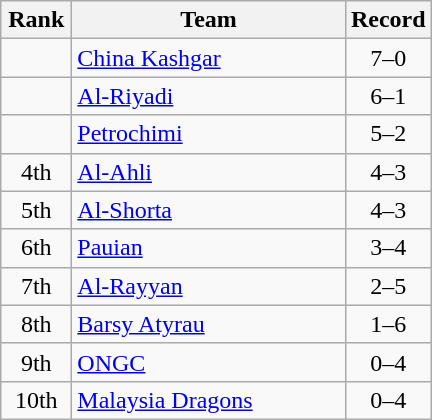<table class="wikitable" style="text-align: center">
<tr>
<th width=40>Rank</th>
<th width=175>Team</th>
<th>Record</th>
</tr>
<tr>
<td></td>
<td align=left> <a href='#'>China Kashgar</a></td>
<td>7–0</td>
</tr>
<tr>
<td></td>
<td align=left> <a href='#'>Al-Riyadi</a></td>
<td>6–1</td>
</tr>
<tr>
<td></td>
<td align=left> <a href='#'>Petrochimi</a></td>
<td>5–2</td>
</tr>
<tr>
<td>4th</td>
<td align=left> <a href='#'>Al-Ahli</a></td>
<td>4–3</td>
</tr>
<tr>
<td>5th</td>
<td align=left> <a href='#'>Al-Shorta</a></td>
<td>4–3</td>
</tr>
<tr>
<td>6th</td>
<td align=left> <a href='#'>Pauian</a></td>
<td>3–4</td>
</tr>
<tr>
<td>7th</td>
<td align=left> <a href='#'>Al-Rayyan</a></td>
<td>2–5</td>
</tr>
<tr>
<td>8th</td>
<td align=left> <a href='#'>Barsy Atyrau</a></td>
<td>1–6</td>
</tr>
<tr>
<td>9th</td>
<td align=left> <a href='#'>ONGC</a></td>
<td>0–4</td>
</tr>
<tr>
<td>10th</td>
<td align=left> <a href='#'>Malaysia Dragons</a></td>
<td>0–4</td>
</tr>
</table>
